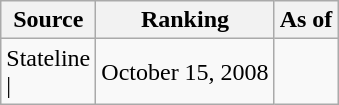<table class="wikitable" style="text-align:center">
<tr>
<th>Source</th>
<th>Ranking</th>
<th>As of</th>
</tr>
<tr>
<td align=left>Stateline<br>| </td>
<td>October 15, 2008</td>
</tr>
</table>
